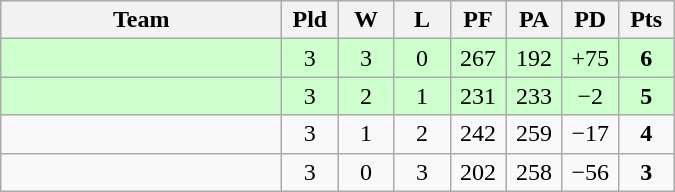<table class=wikitable style="text-align:center">
<tr>
<th width=180>Team</th>
<th width=30>Pld</th>
<th width=30>W</th>
<th width=30>L</th>
<th width=30>PF</th>
<th width=30>PA</th>
<th width=30>PD</th>
<th width=30>Pts</th>
</tr>
<tr bgcolor="#ccffcc">
<td align="left"></td>
<td>3</td>
<td>3</td>
<td>0</td>
<td>267</td>
<td>192</td>
<td>+75</td>
<td><strong>6</strong></td>
</tr>
<tr bgcolor="#ccffcc">
<td align="left"></td>
<td>3</td>
<td>2</td>
<td>1</td>
<td>231</td>
<td>233</td>
<td>−2</td>
<td><strong>5</strong></td>
</tr>
<tr>
<td align="left"></td>
<td>3</td>
<td>1</td>
<td>2</td>
<td>242</td>
<td>259</td>
<td>−17</td>
<td><strong>4</strong></td>
</tr>
<tr>
<td align="left"></td>
<td>3</td>
<td>0</td>
<td>3</td>
<td>202</td>
<td>258</td>
<td>−56</td>
<td><strong>3</strong></td>
</tr>
</table>
